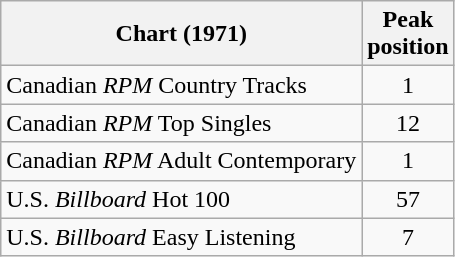<table class="wikitable sortable">
<tr>
<th align="left">Chart (1971)</th>
<th align="center">Peak<br>position</th>
</tr>
<tr>
<td align="left">Canadian <em>RPM</em> Country Tracks</td>
<td align="center">1</td>
</tr>
<tr>
<td align="left">Canadian <em>RPM</em> Top Singles</td>
<td align="center">12</td>
</tr>
<tr>
<td align="left">Canadian <em>RPM</em> Adult Contemporary</td>
<td align="center">1</td>
</tr>
<tr>
<td align="left">U.S. <em>Billboard</em> Hot 100</td>
<td align="center">57</td>
</tr>
<tr>
<td align="left">U.S. <em>Billboard</em> Easy Listening</td>
<td align="center">7</td>
</tr>
</table>
